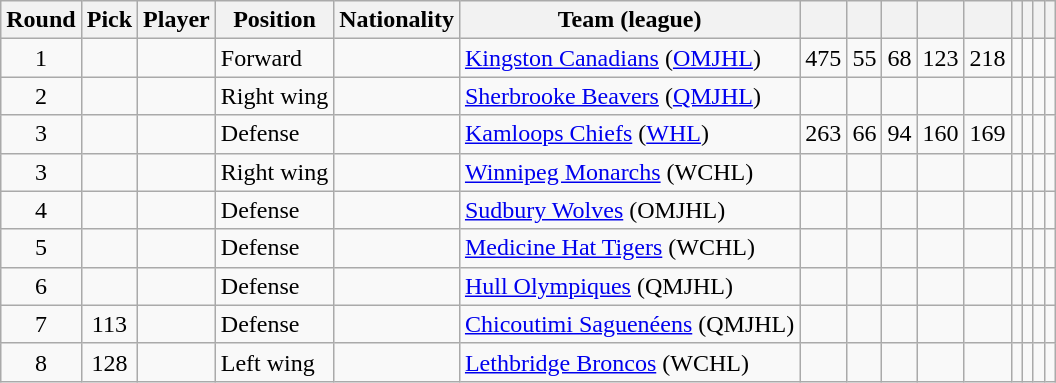<table class="wikitable sortable" style="margin: 1em 1em 1em 0; border: 1px #aaa solid; border-collapse: collapse; text-align:center">
<tr>
<th>Round</th>
<th>Pick</th>
<th>Player</th>
<th>Position</th>
<th>Nationality</th>
<th>Team (league)</th>
<th></th>
<th></th>
<th></th>
<th></th>
<th></th>
<th></th>
<th></th>
<th></th>
<th></th>
</tr>
<tr>
<td>1</td>
<td></td>
<td style="text-align:left"></td>
<td style="text-align:left">Forward</td>
<td style="text-align:left"></td>
<td style="text-align:left"><a href='#'>Kingston Canadians</a> (<a href='#'>OMJHL</a>)</td>
<td>475</td>
<td>55</td>
<td>68</td>
<td>123</td>
<td>218</td>
<td></td>
<td></td>
<td></td>
<td></td>
</tr>
<tr>
<td>2</td>
<td></td>
<td style="text-align:left"></td>
<td style="text-align:left">Right wing</td>
<td style="text-align:left"></td>
<td style="text-align:left"><a href='#'>Sherbrooke Beavers</a> (<a href='#'>QMJHL</a>)</td>
<td></td>
<td></td>
<td></td>
<td></td>
<td></td>
<td></td>
<td></td>
<td></td>
<td></td>
</tr>
<tr>
<td>3</td>
<td></td>
<td style="text-align:left"></td>
<td style="text-align:left">Defense</td>
<td style="text-align:left"></td>
<td style="text-align:left"><a href='#'>Kamloops Chiefs</a> (<a href='#'>WHL</a>)</td>
<td>263</td>
<td>66</td>
<td>94</td>
<td>160</td>
<td>169</td>
<td></td>
<td></td>
<td></td>
<td></td>
</tr>
<tr>
<td>3</td>
<td></td>
<td style="text-align:left"></td>
<td style="text-align:left">Right wing</td>
<td style="text-align:left"></td>
<td style="text-align:left"><a href='#'>Winnipeg Monarchs</a> (WCHL)</td>
<td></td>
<td></td>
<td></td>
<td></td>
<td></td>
<td></td>
<td></td>
<td></td>
<td></td>
</tr>
<tr>
<td>4</td>
<td></td>
<td style="text-align:left"></td>
<td style="text-align:left">Defense</td>
<td style="text-align:left"></td>
<td style="text-align:left"><a href='#'>Sudbury Wolves</a> (OMJHL)</td>
<td></td>
<td></td>
<td></td>
<td></td>
<td></td>
<td></td>
<td></td>
<td></td>
<td></td>
</tr>
<tr>
<td>5</td>
<td></td>
<td style="text-align:left"></td>
<td style="text-align:left">Defense</td>
<td style="text-align:left"></td>
<td style="text-align:left"><a href='#'>Medicine Hat Tigers</a> (WCHL)</td>
<td></td>
<td></td>
<td></td>
<td></td>
<td></td>
<td></td>
<td></td>
<td></td>
<td></td>
</tr>
<tr>
<td>6</td>
<td></td>
<td style="text-align:left"></td>
<td style="text-align:left">Defense</td>
<td style="text-align:left"></td>
<td style="text-align:left"><a href='#'>Hull Olympiques</a> (QMJHL)</td>
<td></td>
<td></td>
<td></td>
<td></td>
<td></td>
<td></td>
<td></td>
<td></td>
<td></td>
</tr>
<tr>
<td>7</td>
<td>113</td>
<td style="text-align:left"></td>
<td style="text-align:left">Defense</td>
<td style="text-align:left"></td>
<td style="text-align:left"><a href='#'>Chicoutimi Saguenéens</a> (QMJHL)</td>
<td></td>
<td></td>
<td></td>
<td></td>
<td></td>
<td></td>
<td></td>
<td></td>
<td></td>
</tr>
<tr>
<td>8</td>
<td>128</td>
<td style="text-align:left"></td>
<td style="text-align:left">Left wing</td>
<td style="text-align:left"></td>
<td style="text-align:left"><a href='#'>Lethbridge Broncos</a> (WCHL)</td>
<td></td>
<td></td>
<td></td>
<td></td>
<td></td>
<td></td>
<td></td>
<td></td>
<td></td>
</tr>
</table>
